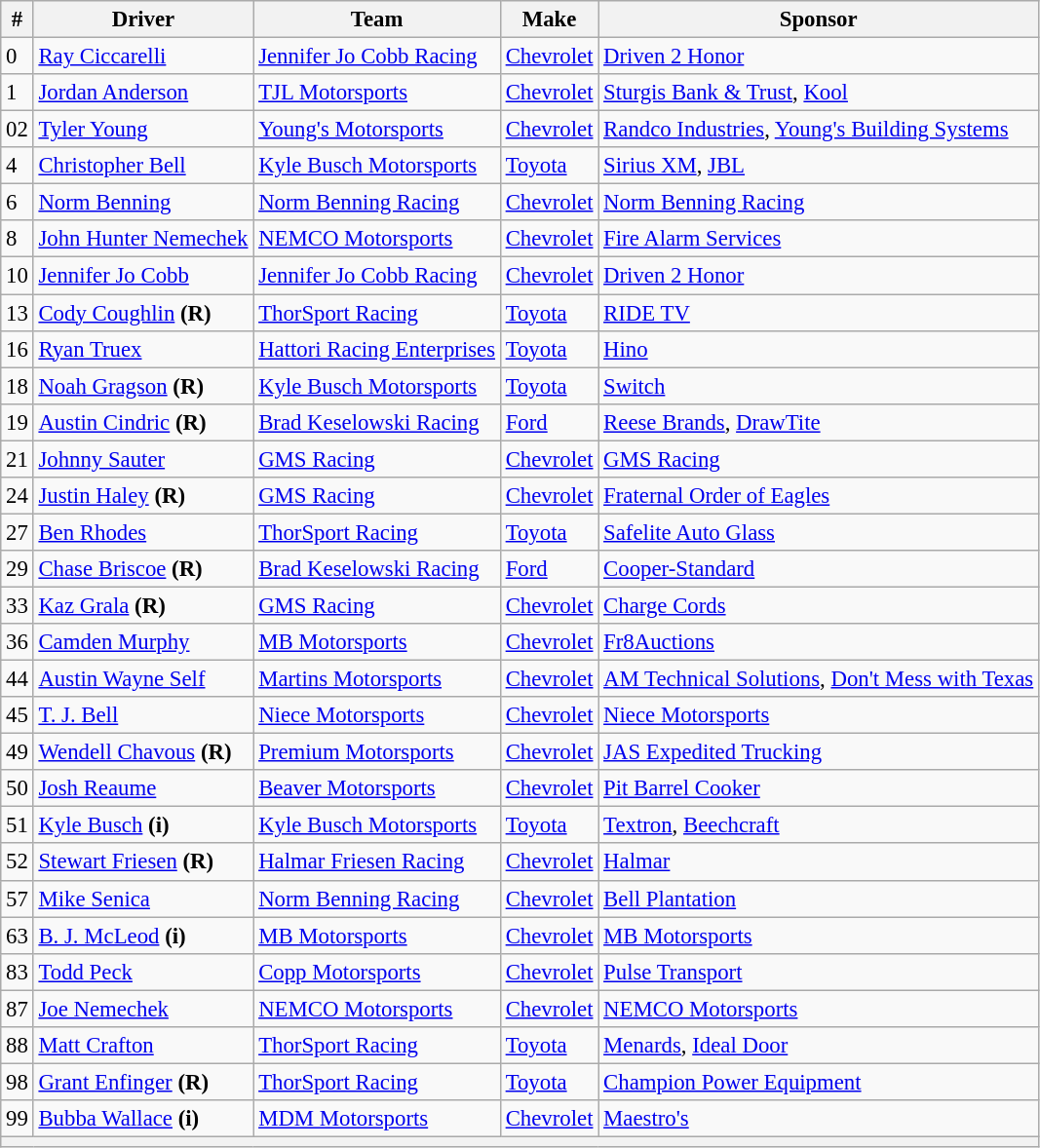<table class="wikitable" style="font-size:95%">
<tr>
<th>#</th>
<th>Driver</th>
<th>Team</th>
<th>Make</th>
<th>Sponsor</th>
</tr>
<tr>
<td>0</td>
<td><a href='#'>Ray Ciccarelli</a></td>
<td><a href='#'>Jennifer Jo Cobb Racing</a></td>
<td><a href='#'>Chevrolet</a></td>
<td><a href='#'>Driven 2 Honor</a></td>
</tr>
<tr>
<td>1</td>
<td><a href='#'>Jordan Anderson</a></td>
<td><a href='#'>TJL Motorsports</a></td>
<td><a href='#'>Chevrolet</a></td>
<td><a href='#'>Sturgis Bank & Trust</a>, <a href='#'>Kool</a></td>
</tr>
<tr>
<td>02</td>
<td><a href='#'>Tyler Young</a></td>
<td><a href='#'>Young's Motorsports</a></td>
<td><a href='#'>Chevrolet</a></td>
<td><a href='#'>Randco Industries</a>, <a href='#'>Young's Building Systems</a></td>
</tr>
<tr>
<td>4</td>
<td><a href='#'>Christopher Bell</a></td>
<td><a href='#'>Kyle Busch Motorsports</a></td>
<td><a href='#'>Toyota</a></td>
<td><a href='#'>Sirius XM</a>, <a href='#'>JBL</a></td>
</tr>
<tr>
<td>6</td>
<td><a href='#'>Norm Benning</a></td>
<td><a href='#'>Norm Benning Racing</a></td>
<td><a href='#'>Chevrolet</a></td>
<td><a href='#'>Norm Benning Racing</a></td>
</tr>
<tr>
<td>8</td>
<td><a href='#'>John Hunter Nemechek</a></td>
<td><a href='#'>NEMCO Motorsports</a></td>
<td><a href='#'>Chevrolet</a></td>
<td><a href='#'>Fire Alarm Services</a></td>
</tr>
<tr>
<td>10</td>
<td><a href='#'>Jennifer Jo Cobb</a></td>
<td><a href='#'>Jennifer Jo Cobb Racing</a></td>
<td><a href='#'>Chevrolet</a></td>
<td><a href='#'>Driven 2 Honor</a></td>
</tr>
<tr>
<td>13</td>
<td><a href='#'>Cody Coughlin</a> <strong>(R)</strong></td>
<td><a href='#'>ThorSport Racing</a></td>
<td><a href='#'>Toyota</a></td>
<td><a href='#'>RIDE TV</a></td>
</tr>
<tr>
<td>16</td>
<td><a href='#'>Ryan Truex</a></td>
<td><a href='#'>Hattori Racing Enterprises</a></td>
<td><a href='#'>Toyota</a></td>
<td><a href='#'>Hino</a></td>
</tr>
<tr>
<td>18</td>
<td><a href='#'>Noah Gragson</a> <strong>(R)</strong></td>
<td><a href='#'>Kyle Busch Motorsports</a></td>
<td><a href='#'>Toyota</a></td>
<td><a href='#'>Switch</a></td>
</tr>
<tr>
<td>19</td>
<td><a href='#'>Austin Cindric</a> <strong>(R)</strong></td>
<td><a href='#'>Brad Keselowski Racing</a></td>
<td><a href='#'>Ford</a></td>
<td><a href='#'>Reese Brands</a>, <a href='#'>DrawTite</a></td>
</tr>
<tr>
<td>21</td>
<td><a href='#'>Johnny Sauter</a></td>
<td><a href='#'>GMS Racing</a></td>
<td><a href='#'>Chevrolet</a></td>
<td><a href='#'>GMS Racing</a></td>
</tr>
<tr>
<td>24</td>
<td><a href='#'>Justin Haley</a> <strong>(R)</strong></td>
<td><a href='#'>GMS Racing</a></td>
<td><a href='#'>Chevrolet</a></td>
<td><a href='#'>Fraternal Order of Eagles</a></td>
</tr>
<tr>
<td>27</td>
<td><a href='#'>Ben Rhodes</a></td>
<td><a href='#'>ThorSport Racing</a></td>
<td><a href='#'>Toyota</a></td>
<td><a href='#'>Safelite Auto Glass</a></td>
</tr>
<tr>
<td>29</td>
<td><a href='#'>Chase Briscoe</a> <strong>(R)</strong></td>
<td><a href='#'>Brad Keselowski Racing</a></td>
<td><a href='#'>Ford</a></td>
<td><a href='#'>Cooper-Standard</a></td>
</tr>
<tr>
<td>33</td>
<td><a href='#'>Kaz Grala</a> <strong>(R)</strong></td>
<td><a href='#'>GMS Racing</a></td>
<td><a href='#'>Chevrolet</a></td>
<td><a href='#'>Charge Cords</a></td>
</tr>
<tr>
<td>36</td>
<td><a href='#'>Camden Murphy</a></td>
<td><a href='#'>MB Motorsports</a></td>
<td><a href='#'>Chevrolet</a></td>
<td><a href='#'>Fr8Auctions</a></td>
</tr>
<tr>
<td>44</td>
<td><a href='#'>Austin Wayne Self</a></td>
<td><a href='#'>Martins Motorsports</a></td>
<td><a href='#'>Chevrolet</a></td>
<td><a href='#'>AM Technical Solutions</a>, <a href='#'>Don't Mess with Texas</a></td>
</tr>
<tr>
<td>45</td>
<td><a href='#'>T. J. Bell</a></td>
<td><a href='#'>Niece Motorsports</a></td>
<td><a href='#'>Chevrolet</a></td>
<td><a href='#'>Niece Motorsports</a></td>
</tr>
<tr>
<td>49</td>
<td><a href='#'>Wendell Chavous</a> <strong>(R)</strong></td>
<td><a href='#'>Premium Motorsports</a></td>
<td><a href='#'>Chevrolet</a></td>
<td><a href='#'>JAS Expedited Trucking</a></td>
</tr>
<tr>
<td>50</td>
<td><a href='#'>Josh Reaume</a></td>
<td><a href='#'>Beaver Motorsports</a></td>
<td><a href='#'>Chevrolet</a></td>
<td><a href='#'>Pit Barrel Cooker</a></td>
</tr>
<tr>
<td>51</td>
<td><a href='#'>Kyle Busch</a> <strong>(i)</strong></td>
<td><a href='#'>Kyle Busch Motorsports</a></td>
<td><a href='#'>Toyota</a></td>
<td><a href='#'>Textron</a>, <a href='#'>Beechcraft</a></td>
</tr>
<tr>
<td>52</td>
<td><a href='#'>Stewart Friesen</a> <strong>(R)</strong></td>
<td><a href='#'>Halmar Friesen Racing</a></td>
<td><a href='#'>Chevrolet</a></td>
<td><a href='#'>Halmar</a></td>
</tr>
<tr>
<td>57</td>
<td><a href='#'>Mike Senica</a></td>
<td><a href='#'>Norm Benning Racing</a></td>
<td><a href='#'>Chevrolet</a></td>
<td><a href='#'>Bell Plantation</a></td>
</tr>
<tr>
<td>63</td>
<td><a href='#'>B. J. McLeod</a> <strong>(i)</strong></td>
<td><a href='#'>MB Motorsports</a></td>
<td><a href='#'>Chevrolet</a></td>
<td><a href='#'>MB Motorsports</a></td>
</tr>
<tr>
<td>83</td>
<td><a href='#'>Todd Peck</a></td>
<td><a href='#'>Copp Motorsports</a></td>
<td><a href='#'>Chevrolet</a></td>
<td><a href='#'>Pulse Transport</a></td>
</tr>
<tr>
<td>87</td>
<td><a href='#'>Joe Nemechek</a></td>
<td><a href='#'>NEMCO Motorsports</a></td>
<td><a href='#'>Chevrolet</a></td>
<td><a href='#'>NEMCO Motorsports</a></td>
</tr>
<tr>
<td>88</td>
<td><a href='#'>Matt Crafton</a></td>
<td><a href='#'>ThorSport Racing</a></td>
<td><a href='#'>Toyota</a></td>
<td><a href='#'>Menards</a>, <a href='#'>Ideal Door</a></td>
</tr>
<tr>
<td>98</td>
<td><a href='#'>Grant Enfinger</a> <strong>(R)</strong></td>
<td><a href='#'>ThorSport Racing</a></td>
<td><a href='#'>Toyota</a></td>
<td><a href='#'>Champion Power Equipment</a></td>
</tr>
<tr>
<td>99</td>
<td><a href='#'>Bubba Wallace</a> <strong>(i)</strong></td>
<td><a href='#'>MDM Motorsports</a></td>
<td><a href='#'>Chevrolet</a></td>
<td><a href='#'>Maestro's</a></td>
</tr>
<tr>
<th colspan="5"></th>
</tr>
</table>
